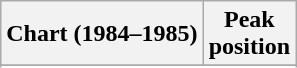<table class="wikitable sortable plainrowheaders" style="text-align:center">
<tr>
<th scope="col">Chart (1984–1985)</th>
<th scope="col">Peak<br>position</th>
</tr>
<tr>
</tr>
<tr>
</tr>
</table>
